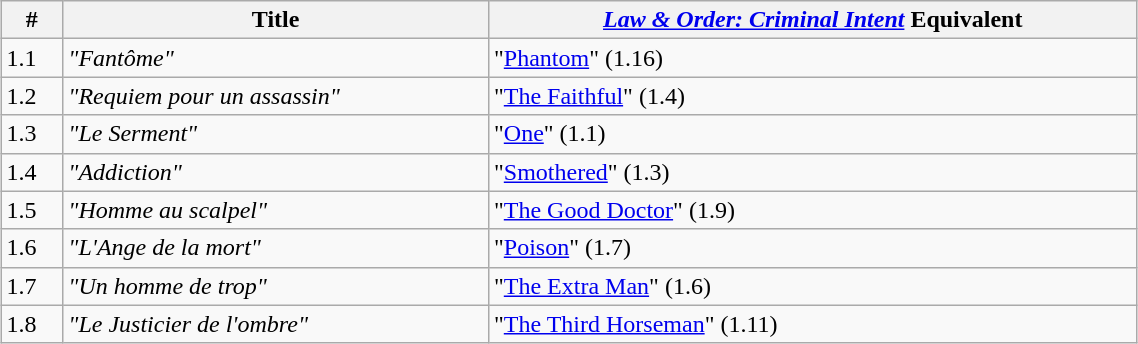<table class="wikitable"  style="width:60%; align='center'; margin:auto;">
<tr>
<th>#</th>
<th>Title</th>
<th><em><a href='#'>Law & Order: Criminal Intent</a></em> Equivalent</th>
</tr>
<tr>
<td>1.1</td>
<td><em>"Fantôme"</em></td>
<td>"<a href='#'>Phantom</a>" (1.16)</td>
</tr>
<tr>
<td>1.2</td>
<td><em>"Requiem pour un assassin"</em></td>
<td>"<a href='#'>The Faithful</a>" (1.4)</td>
</tr>
<tr>
<td>1.3</td>
<td><em>"Le Serment"</em></td>
<td>"<a href='#'>One</a>" (1.1)</td>
</tr>
<tr>
<td>1.4</td>
<td><em>"Addiction"</em></td>
<td>"<a href='#'>Smothered</a>" (1.3)</td>
</tr>
<tr>
<td>1.5</td>
<td><em>"Homme au scalpel"</em></td>
<td>"<a href='#'>The Good Doctor</a>" (1.9)</td>
</tr>
<tr>
<td>1.6</td>
<td><em>"L'Ange de la mort"</em></td>
<td>"<a href='#'>Poison</a>" (1.7)</td>
</tr>
<tr>
<td>1.7</td>
<td><em>"Un homme de trop"</em></td>
<td>"<a href='#'>The Extra Man</a>" (1.6)</td>
</tr>
<tr>
<td>1.8</td>
<td><em>"Le Justicier de l'ombre"</em></td>
<td>"<a href='#'>The Third Horseman</a>" (1.11)</td>
</tr>
</table>
